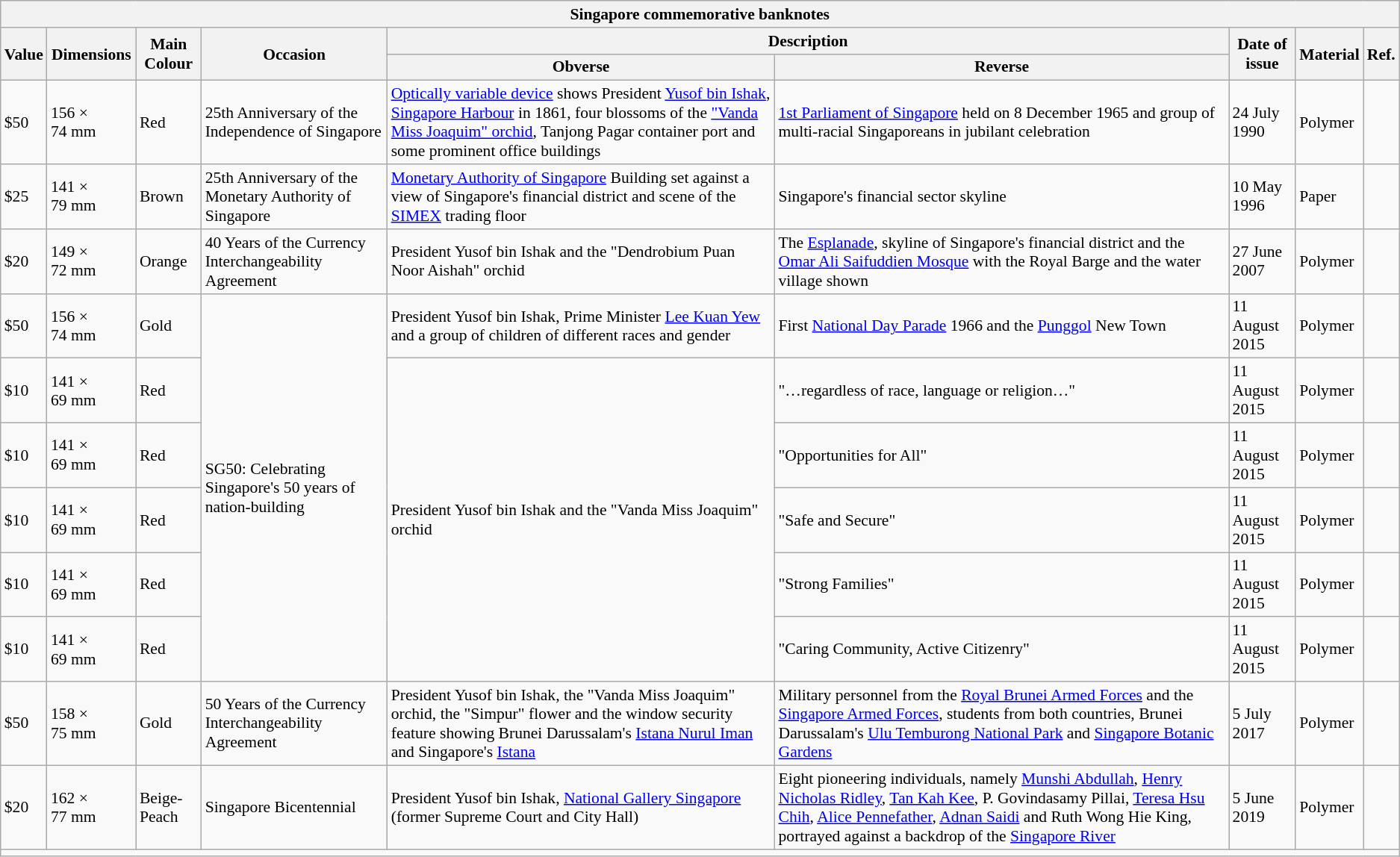<table class="wikitable" style="font-size: 90%">
<tr>
<th colspan="11"><strong>Singapore commemorative banknotes</strong></th>
</tr>
<tr>
<th rowspan="2">Value</th>
<th rowspan="2">Dimensions</th>
<th rowspan="2">Main Colour</th>
<th rowspan="2">Occasion</th>
<th colspan="2">Description</th>
<th rowspan="2">Date of issue</th>
<th rowspan="2">Material</th>
<th rowspan="2">Ref.</th>
</tr>
<tr>
<th>Obverse</th>
<th>Reverse</th>
</tr>
<tr>
<td>$50</td>
<td>156 × 74 mm</td>
<td>Red</td>
<td>25th Anniversary of the Independence of Singapore</td>
<td><a href='#'>Optically variable device</a> shows President <a href='#'>Yusof bin Ishak</a>, <a href='#'>Singapore Harbour</a> in 1861, four blossoms of the <a href='#'>"Vanda Miss Joaquim" orchid</a>, Tanjong Pagar container port and some prominent office buildings</td>
<td><a href='#'>1st Parliament of Singapore</a> held on 8 December 1965 and group of multi-racial Singaporeans in jubilant celebration</td>
<td>24 July 1990</td>
<td>Polymer</td>
<td></td>
</tr>
<tr>
<td>$25</td>
<td>141 × 79 mm</td>
<td>Brown</td>
<td>25th Anniversary of the Monetary Authority of Singapore</td>
<td><a href='#'>Monetary Authority of Singapore</a> Building set against a view of Singapore's financial district and scene of the <a href='#'>SIMEX</a> trading floor</td>
<td>Singapore's financial sector skyline</td>
<td>10 May 1996</td>
<td>Paper</td>
<td></td>
</tr>
<tr>
<td>$20</td>
<td>149 × 72 mm</td>
<td>Orange</td>
<td>40 Years of the Currency Interchangeability Agreement</td>
<td>President Yusof bin Ishak and the "Dendrobium Puan Noor Aishah" orchid</td>
<td>The <a href='#'>Esplanade</a>, skyline of Singapore's financial district and the <a href='#'>Omar Ali Saifuddien Mosque</a> with the Royal Barge and the water village shown</td>
<td>27 June 2007</td>
<td>Polymer</td>
<td></td>
</tr>
<tr>
<td>$50</td>
<td>156 × 74 mm</td>
<td>Gold</td>
<td rowspan="6">SG50: Celebrating Singapore's 50 years of nation-building</td>
<td>President Yusof bin Ishak, Prime Minister <a href='#'>Lee Kuan Yew</a> and a group of children of different races and gender</td>
<td>First <a href='#'>National Day Parade</a> 1966 and the <a href='#'>Punggol</a> New Town</td>
<td>11 August 2015</td>
<td>Polymer</td>
<td></td>
</tr>
<tr>
<td>$10</td>
<td>141 × 69 mm</td>
<td>Red</td>
<td rowspan="5">President Yusof bin Ishak and the "Vanda Miss Joaquim" orchid</td>
<td>"…regardless of race, language or religion…"</td>
<td>11 August 2015</td>
<td>Polymer</td>
<td></td>
</tr>
<tr>
<td>$10</td>
<td>141 × 69 mm</td>
<td>Red</td>
<td>"Opportunities for All"</td>
<td>11 August 2015</td>
<td>Polymer</td>
<td></td>
</tr>
<tr>
<td>$10</td>
<td>141 × 69 mm</td>
<td>Red</td>
<td>"Safe and Secure"</td>
<td>11 August 2015</td>
<td>Polymer</td>
<td></td>
</tr>
<tr>
<td>$10</td>
<td>141 × 69 mm</td>
<td>Red</td>
<td>"Strong Families"</td>
<td>11 August 2015</td>
<td>Polymer</td>
<td></td>
</tr>
<tr>
<td>$10</td>
<td>141 × 69 mm</td>
<td>Red</td>
<td>"Caring Community, Active Citizenry"</td>
<td>11 August 2015</td>
<td>Polymer</td>
<td></td>
</tr>
<tr>
<td>$50</td>
<td>158 × 75 mm</td>
<td>Gold</td>
<td>50 Years of the Currency Interchangeability Agreement</td>
<td>President Yusof bin Ishak, the "Vanda Miss Joaquim" orchid, the "Simpur" flower and the window security feature showing Brunei Darussalam's <a href='#'>Istana Nurul Iman</a> and Singapore's <a href='#'>Istana</a></td>
<td>Military personnel from the <a href='#'>Royal Brunei Armed Forces</a> and the <a href='#'>Singapore Armed Forces</a>, students from both countries, Brunei Darussalam's <a href='#'>Ulu Temburong National Park</a> and <a href='#'>Singapore Botanic Gardens</a></td>
<td>5 July 2017</td>
<td>Polymer</td>
<td></td>
</tr>
<tr>
<td>$20</td>
<td>162 × 77 mm</td>
<td>Beige-Peach</td>
<td>Singapore Bicentennial</td>
<td>President Yusof bin Ishak, <a href='#'>National Gallery Singapore</a> (former Supreme Court and City Hall)</td>
<td>Eight pioneering individuals, namely <a href='#'>Munshi Abdullah</a>, <a href='#'>Henry Nicholas Ridley</a>, <a href='#'>Tan Kah Kee</a>, P. Govindasamy Pillai, <a href='#'>Teresa Hsu Chih</a>, <a href='#'>Alice Pennefather</a>, <a href='#'>Adnan Saidi</a> and Ruth Wong Hie King, portrayed against a backdrop of the <a href='#'>Singapore River</a></td>
<td>5 June 2019</td>
<td>Polymer</td>
<td></td>
</tr>
<tr>
<td colspan="11"></td>
</tr>
</table>
